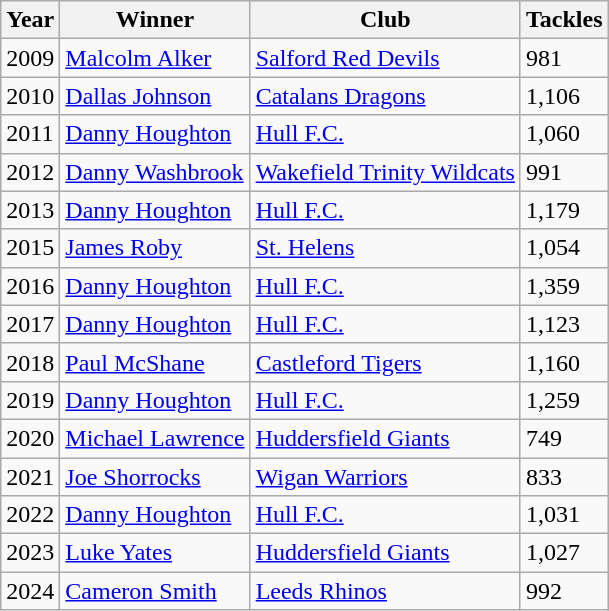<table class="wikitable">
<tr>
<th>Year</th>
<th>Winner</th>
<th>Club</th>
<th>Tackles</th>
</tr>
<tr>
<td>2009</td>
<td> <a href='#'>Malcolm Alker</a></td>
<td> <a href='#'>Salford Red Devils</a></td>
<td>981</td>
</tr>
<tr>
<td>2010</td>
<td> <a href='#'>Dallas Johnson</a></td>
<td> <a href='#'>Catalans Dragons</a></td>
<td>1,106</td>
</tr>
<tr>
<td>2011</td>
<td> <a href='#'>Danny Houghton</a></td>
<td> <a href='#'>Hull F.C.</a></td>
<td>1,060</td>
</tr>
<tr>
<td>2012</td>
<td> <a href='#'>Danny Washbrook</a></td>
<td> <a href='#'>Wakefield Trinity Wildcats</a></td>
<td>991</td>
</tr>
<tr>
<td>2013</td>
<td> <a href='#'>Danny Houghton</a></td>
<td> <a href='#'>Hull F.C.</a></td>
<td>1,179</td>
</tr>
<tr>
<td>2015</td>
<td> <a href='#'>James Roby</a></td>
<td> <a href='#'>St. Helens</a></td>
<td>1,054</td>
</tr>
<tr>
<td>2016</td>
<td> <a href='#'>Danny Houghton</a></td>
<td> <a href='#'>Hull F.C.</a></td>
<td>1,359</td>
</tr>
<tr>
<td>2017</td>
<td> <a href='#'>Danny Houghton</a></td>
<td> <a href='#'>Hull F.C.</a></td>
<td>1,123</td>
</tr>
<tr>
<td>2018</td>
<td> <a href='#'>Paul McShane</a></td>
<td> <a href='#'>Castleford Tigers</a></td>
<td>1,160</td>
</tr>
<tr>
<td>2019</td>
<td> <a href='#'>Danny Houghton</a></td>
<td> <a href='#'>Hull F.C.</a></td>
<td>1,259</td>
</tr>
<tr>
<td>2020</td>
<td> <a href='#'>Michael Lawrence</a></td>
<td> <a href='#'>Huddersfield Giants</a></td>
<td>749</td>
</tr>
<tr>
<td>2021</td>
<td> <a href='#'>Joe Shorrocks</a></td>
<td> <a href='#'>Wigan Warriors</a></td>
<td>833</td>
</tr>
<tr>
<td>2022</td>
<td> <a href='#'>Danny Houghton</a></td>
<td> <a href='#'>Hull F.C.</a></td>
<td>1,031</td>
</tr>
<tr>
<td>2023</td>
<td> <a href='#'>Luke Yates</a></td>
<td> <a href='#'>Huddersfield Giants</a></td>
<td>1,027</td>
</tr>
<tr>
<td>2024</td>
<td> <a href='#'>Cameron Smith</a></td>
<td> <a href='#'>Leeds Rhinos</a></td>
<td>992</td>
</tr>
</table>
